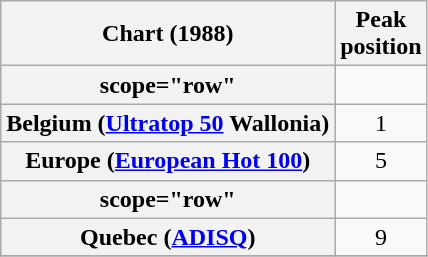<table class="wikitable sortable plainrowheaders">
<tr>
<th>Chart (1988)</th>
<th>Peak<br>position</th>
</tr>
<tr>
<th>scope="row"</th>
</tr>
<tr>
<th scope="row">Belgium (<a href='#'>Ultratop 50</a> Wallonia)</th>
<td align="center">1</td>
</tr>
<tr>
<th scope="row">Europe (<a href='#'>European Hot 100</a>)</th>
<td align="center">5</td>
</tr>
<tr>
<th>scope="row"</th>
</tr>
<tr>
<th scope="row">Quebec (<a href='#'>ADISQ</a>)</th>
<td align="center">9</td>
</tr>
<tr>
</tr>
</table>
